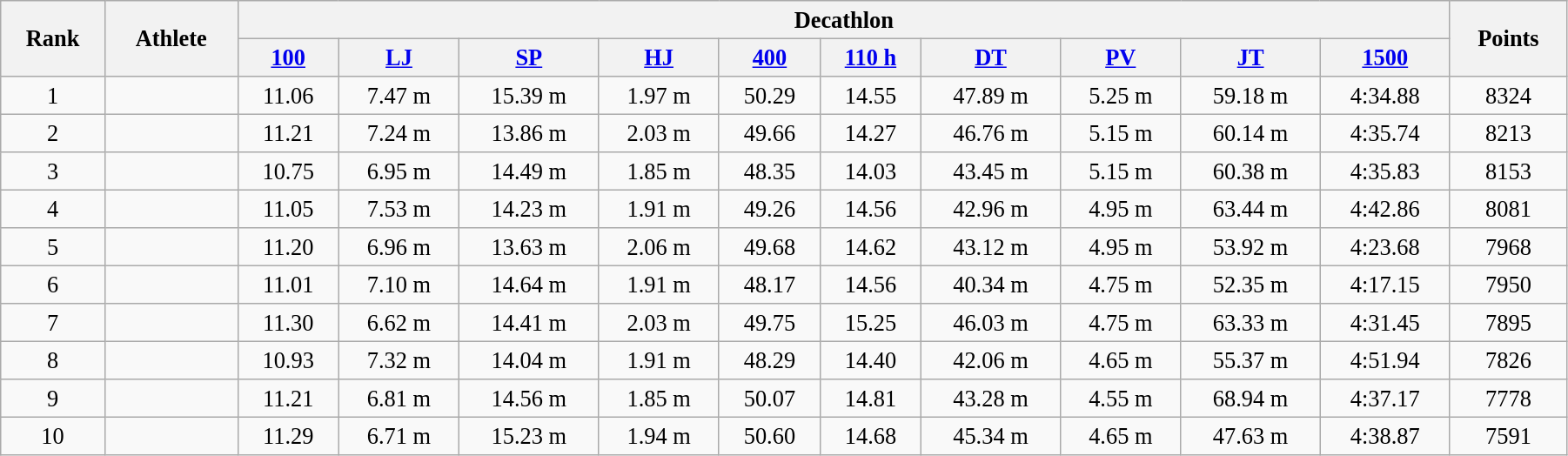<table class="wikitable" style=" text-align:center; font-size:110%;" width="95%">
<tr>
<th rowspan="2">Rank</th>
<th rowspan="2">Athlete</th>
<th colspan="10">Decathlon</th>
<th rowspan="2">Points</th>
</tr>
<tr>
<th><a href='#'>100</a></th>
<th><a href='#'>LJ</a></th>
<th><a href='#'>SP</a></th>
<th><a href='#'>HJ</a></th>
<th><a href='#'>400</a></th>
<th><a href='#'>110 h</a></th>
<th><a href='#'>DT</a></th>
<th><a href='#'>PV</a></th>
<th><a href='#'>JT</a></th>
<th><a href='#'>1500</a></th>
</tr>
<tr>
<td>1</td>
<td align=left></td>
<td>11.06</td>
<td>7.47 m</td>
<td>15.39 m</td>
<td>1.97 m</td>
<td>50.29</td>
<td>14.55</td>
<td>47.89 m</td>
<td>5.25 m</td>
<td>59.18 m</td>
<td>4:34.88</td>
<td>8324</td>
</tr>
<tr>
<td>2</td>
<td align=left></td>
<td>11.21</td>
<td>7.24 m</td>
<td>13.86 m</td>
<td>2.03 m</td>
<td>49.66</td>
<td>14.27</td>
<td>46.76 m</td>
<td>5.15 m</td>
<td>60.14 m</td>
<td>4:35.74</td>
<td>8213</td>
</tr>
<tr>
<td>3</td>
<td align=left></td>
<td>10.75</td>
<td>6.95 m</td>
<td>14.49 m</td>
<td>1.85 m</td>
<td>48.35</td>
<td>14.03</td>
<td>43.45 m</td>
<td>5.15 m</td>
<td>60.38 m</td>
<td>4:35.83</td>
<td>8153</td>
</tr>
<tr>
<td>4</td>
<td align=left></td>
<td>11.05</td>
<td>7.53 m</td>
<td>14.23 m</td>
<td>1.91 m</td>
<td>49.26</td>
<td>14.56</td>
<td>42.96 m</td>
<td>4.95 m</td>
<td>63.44 m</td>
<td>4:42.86</td>
<td>8081</td>
</tr>
<tr>
<td>5</td>
<td align=left></td>
<td>11.20</td>
<td>6.96 m</td>
<td>13.63 m</td>
<td>2.06 m</td>
<td>49.68</td>
<td>14.62</td>
<td>43.12 m</td>
<td>4.95 m</td>
<td>53.92 m</td>
<td>4:23.68</td>
<td>7968</td>
</tr>
<tr>
<td>6</td>
<td align=left></td>
<td>11.01</td>
<td>7.10 m</td>
<td>14.64 m</td>
<td>1.91 m</td>
<td>48.17</td>
<td>14.56</td>
<td>40.34 m</td>
<td>4.75 m</td>
<td>52.35 m</td>
<td>4:17.15</td>
<td>7950</td>
</tr>
<tr>
<td>7</td>
<td align=left></td>
<td>11.30</td>
<td>6.62 m</td>
<td>14.41 m</td>
<td>2.03 m</td>
<td>49.75</td>
<td>15.25</td>
<td>46.03 m</td>
<td>4.75 m</td>
<td>63.33 m</td>
<td>4:31.45</td>
<td>7895</td>
</tr>
<tr>
<td>8</td>
<td align=left></td>
<td>10.93</td>
<td>7.32 m</td>
<td>14.04 m</td>
<td>1.91 m</td>
<td>48.29</td>
<td>14.40</td>
<td>42.06 m</td>
<td>4.65 m</td>
<td>55.37 m</td>
<td>4:51.94</td>
<td>7826</td>
</tr>
<tr>
<td>9</td>
<td align=left></td>
<td>11.21</td>
<td>6.81 m</td>
<td>14.56 m</td>
<td>1.85 m</td>
<td>50.07</td>
<td>14.81</td>
<td>43.28 m</td>
<td>4.55 m</td>
<td>68.94 m</td>
<td>4:37.17</td>
<td>7778</td>
</tr>
<tr>
<td>10</td>
<td align=left></td>
<td>11.29</td>
<td>6.71 m</td>
<td>15.23 m</td>
<td>1.94 m</td>
<td>50.60</td>
<td>14.68</td>
<td>45.34 m</td>
<td>4.65 m</td>
<td>47.63 m</td>
<td>4:38.87</td>
<td>7591</td>
</tr>
</table>
